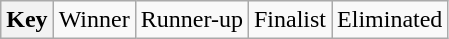<table class="wikitable">
<tr>
<th>Key</th>
<td> Winner</td>
<td> Runner-up</td>
<td> Finalist</td>
<td> Eliminated</td>
</tr>
</table>
